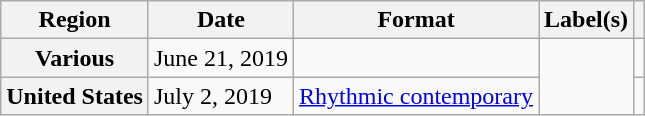<table class="wikitable plainrowheaders">
<tr>
<th>Region</th>
<th>Date</th>
<th>Format</th>
<th>Label(s)</th>
<th></th>
</tr>
<tr>
<th scope="row" rowspan="1">Various</th>
<td>June 21, 2019</td>
<td></td>
<td rowspan=2></td>
<td></td>
</tr>
<tr>
<th scope="row" rowspan="1">United States</th>
<td>July 2, 2019</td>
<td><a href='#'>Rhythmic contemporary</a></td>
<td></td>
</tr>
</table>
